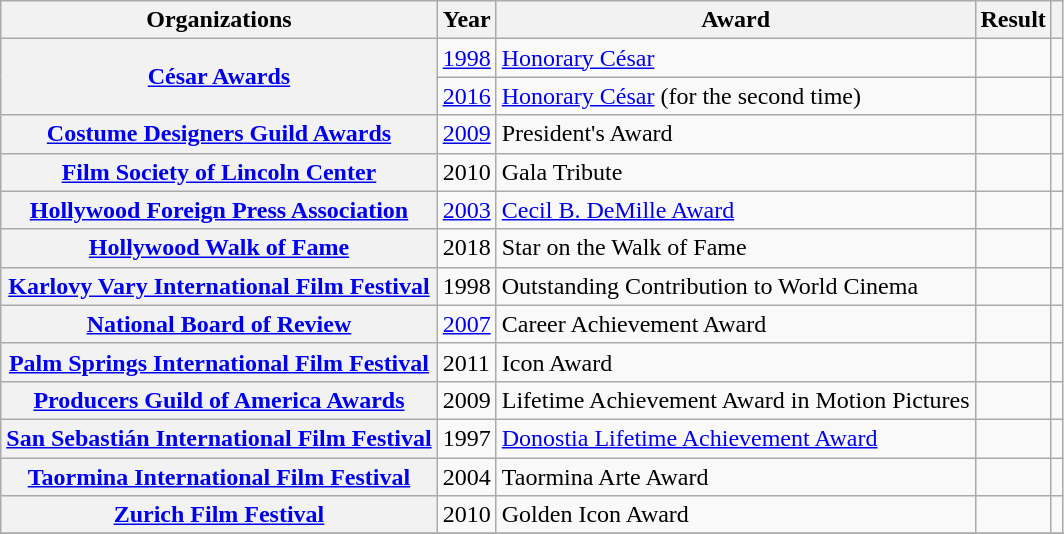<table class= "wikitable plainrowheaders sortable">
<tr>
<th scope="col">Organizations</th>
<th scope="col">Year</th>
<th scope="col">Award</th>
<th scope="col">Result</th>
<th scope="col" class="unsortable"></th>
</tr>
<tr>
<th scope="row" rowspan=2><a href='#'>César Awards</a></th>
<td><a href='#'>1998</a></td>
<td><a href='#'>Honorary César</a></td>
<td></td>
<td style="text-align:center;"></td>
</tr>
<tr>
<td><a href='#'>2016</a></td>
<td><a href='#'>Honorary César</a> (for the second time)</td>
<td></td>
<td style="text-align:center;"></td>
</tr>
<tr>
<th scope="row" align="left"><a href='#'>Costume Designers Guild Awards</a></th>
<td><a href='#'>2009</a></td>
<td>President's Award</td>
<td></td>
<td style="text-align:center;"></td>
</tr>
<tr>
<th scope="row" align="left"><a href='#'>Film Society of Lincoln Center</a></th>
<td>2010</td>
<td>Gala Tribute</td>
<td></td>
<td style="text-align:center;"></td>
</tr>
<tr>
<th scope="row" aligne="left"><a href='#'>Hollywood Foreign Press Association</a></th>
<td><a href='#'>2003</a></td>
<td><a href='#'>Cecil B. DeMille Award</a></td>
<td></td>
<td style="text-align:center;"></td>
</tr>
<tr>
<th scope="row" align="left"><a href='#'>Hollywood Walk of Fame</a></th>
<td>2018</td>
<td>Star on the Walk of Fame</td>
<td></td>
<td style="text-align:center;"></td>
</tr>
<tr>
<th scope="row" align="left"><a href='#'>Karlovy Vary International Film Festival</a></th>
<td>1998</td>
<td>Outstanding Contribution to World Cinema</td>
<td></td>
<td style="text-align:center;"></td>
</tr>
<tr>
<th scope="row" align="left"><a href='#'>National Board of Review</a></th>
<td><a href='#'>2007</a></td>
<td>Career Achievement Award</td>
<td></td>
</tr>
<tr>
<th scope="row" align="left"><a href='#'>Palm Springs International Film Festival</a></th>
<td>2011</td>
<td>Icon Award</td>
<td></td>
<td style="text-align:center;"></td>
</tr>
<tr>
<th scope="row" align="left"><a href='#'>Producers Guild of America Awards</a></th>
<td>2009</td>
<td>Lifetime Achievement Award in Motion Pictures</td>
<td></td>
<td style="text-align:center;"></td>
</tr>
<tr>
<th scope="row" align="left"><a href='#'>San Sebastián International Film Festival</a></th>
<td>1997</td>
<td><a href='#'>Donostia Lifetime Achievement Award</a></td>
<td></td>
<td style="text-align:center;"></td>
</tr>
<tr>
<th scope="row" align="left"><a href='#'>Taormina International Film Festival</a></th>
<td>2004</td>
<td>Taormina Arte Award</td>
<td></td>
<td style="text-align:center;"></td>
</tr>
<tr>
<th scope="row" align="left"><a href='#'>Zurich Film Festival</a></th>
<td>2010</td>
<td>Golden Icon Award</td>
<td></td>
<td style="text-align:center;"></td>
</tr>
<tr>
</tr>
</table>
